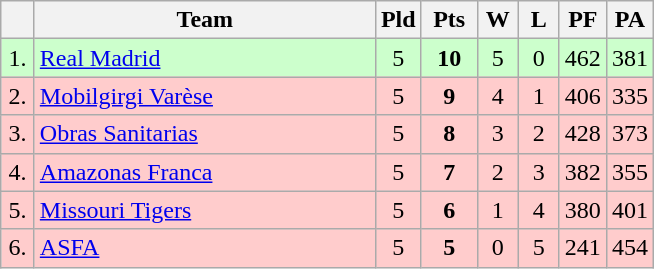<table class=wikitable style="text-align:center">
<tr>
<th width=15></th>
<th width=220>Team</th>
<th width=20>Pld</th>
<th width=30>Pts</th>
<th width=20>W</th>
<th width=20>L</th>
<th width=20>PF</th>
<th width=20>PA</th>
</tr>
<tr style="background: #ccffcc;">
<td>1.</td>
<td align=left> <a href='#'>Real Madrid</a></td>
<td>5</td>
<td><strong>10</strong></td>
<td>5</td>
<td>0</td>
<td>462</td>
<td>381</td>
</tr>
<tr style="background:#ffcccc;">
<td>2.</td>
<td align=left> <a href='#'>Mobilgirgi Varèse</a></td>
<td>5</td>
<td><strong>9</strong></td>
<td>4</td>
<td>1</td>
<td>406</td>
<td>335</td>
</tr>
<tr style="background:#ffcccc;">
<td>3.</td>
<td align=left> <a href='#'>Obras Sanitarias</a></td>
<td>5</td>
<td><strong>8</strong></td>
<td>3</td>
<td>2</td>
<td>428</td>
<td>373</td>
</tr>
<tr style="background:#ffcccc;">
<td>4.</td>
<td align=left> <a href='#'>Amazonas Franca</a></td>
<td>5</td>
<td><strong>7</strong></td>
<td>2</td>
<td>3</td>
<td>382</td>
<td>355</td>
</tr>
<tr style="background:#ffcccc;">
<td>5.</td>
<td align=left> <a href='#'>Missouri Tigers</a></td>
<td>5</td>
<td><strong>6</strong></td>
<td>1</td>
<td>4</td>
<td>380</td>
<td>401</td>
</tr>
<tr style="background:#ffcccc;">
<td>6.</td>
<td align=left> <a href='#'>ASFA</a></td>
<td>5</td>
<td><strong>5</strong></td>
<td>0</td>
<td>5</td>
<td>241</td>
<td>454</td>
</tr>
</table>
